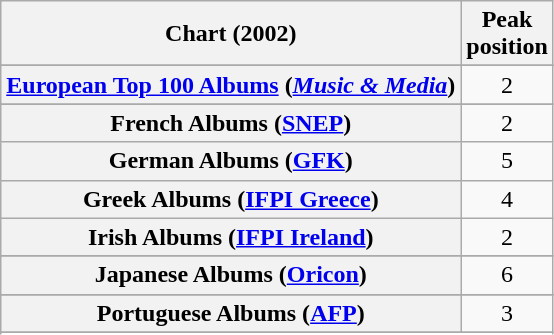<table class="wikitable sortable plainrowheaders">
<tr>
<th>Chart (2002)</th>
<th>Peak<br>position</th>
</tr>
<tr>
</tr>
<tr>
</tr>
<tr>
</tr>
<tr>
</tr>
<tr>
</tr>
<tr>
</tr>
<tr>
</tr>
<tr>
<th scope="row"><a href='#'>European Top 100 Albums</a> (<em><a href='#'>Music & Media</a></em>)</th>
<td style="text-align:center;">2</td>
</tr>
<tr>
</tr>
<tr>
<th scope="row">French Albums (<a href='#'>SNEP</a>)</th>
<td style="text-align:center;">2</td>
</tr>
<tr>
<th scope="row">German Albums (<a href='#'>GFK</a>)</th>
<td style="text-align:center;">5</td>
</tr>
<tr>
<th scope="row">Greek Albums (<a href='#'>IFPI Greece</a>)</th>
<td style="text-align:center;">4</td>
</tr>
<tr>
<th scope="row">Irish Albums (<a href='#'>IFPI Ireland</a>)</th>
<td style="text-align:center;">2</td>
</tr>
<tr>
</tr>
<tr>
<th scope="row">Japanese Albums (<a href='#'>Oricon</a>)</th>
<td style="text-align:center;">6</td>
</tr>
<tr>
</tr>
<tr>
</tr>
<tr>
<th scope="row">Portuguese Albums (<a href='#'>AFP</a>)</th>
<td style="text-align:center;">3</td>
</tr>
<tr>
</tr>
<tr>
</tr>
<tr>
</tr>
<tr>
</tr>
<tr>
</tr>
<tr>
</tr>
<tr>
</tr>
</table>
